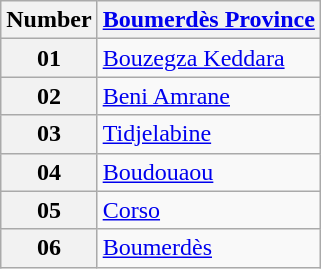<table class="wikitable sortable">
<tr>
<th>Number</th>
<th><a href='#'>Boumerdès Province</a></th>
</tr>
<tr>
<th>01</th>
<td><a href='#'>Bouzegza Keddara</a></td>
</tr>
<tr>
<th>02</th>
<td><a href='#'>Beni Amrane</a></td>
</tr>
<tr>
<th>03</th>
<td><a href='#'>Tidjelabine</a></td>
</tr>
<tr>
<th>04</th>
<td><a href='#'>Boudouaou</a></td>
</tr>
<tr>
<th>05</th>
<td><a href='#'>Corso</a></td>
</tr>
<tr>
<th>06</th>
<td><a href='#'>Boumerdès</a></td>
</tr>
</table>
